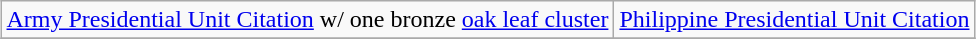<table class="wikitable" style="margin:1em auto; text-align:center;">
<tr>
<td><a href='#'>Army Presidential Unit Citation</a> w/ one bronze <a href='#'>oak leaf cluster</a></td>
<td><a href='#'>Philippine Presidential Unit Citation</a></td>
</tr>
<tr>
</tr>
</table>
